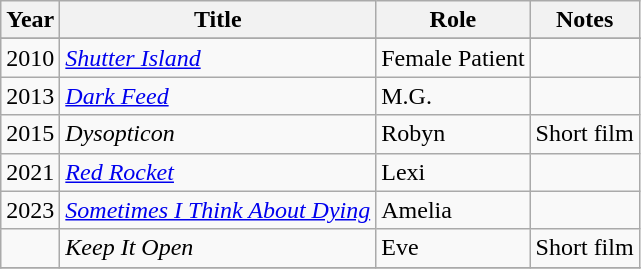<table class="wikitable sortable">
<tr>
<th>Year</th>
<th>Title</th>
<th>Role</th>
<th class="unsortable">Notes</th>
</tr>
<tr>
</tr>
<tr>
<td>2010</td>
<td><em><a href='#'>Shutter Island</a></em></td>
<td>Female Patient</td>
<td></td>
</tr>
<tr>
<td>2013</td>
<td><em><a href='#'>Dark Feed</a></em></td>
<td>M.G.</td>
<td></td>
</tr>
<tr>
<td>2015</td>
<td><em>Dysopticon</em></td>
<td>Robyn</td>
<td>Short film</td>
</tr>
<tr>
<td>2021</td>
<td><em><a href='#'>Red Rocket</a></em></td>
<td>Lexi</td>
<td></td>
</tr>
<tr>
<td>2023</td>
<td><em><a href='#'>Sometimes I Think About Dying</a></em></td>
<td>Amelia</td>
<td></td>
</tr>
<tr>
<td></td>
<td><em>Keep It Open</em></td>
<td>Eve</td>
<td>Short film</td>
</tr>
<tr>
</tr>
</table>
